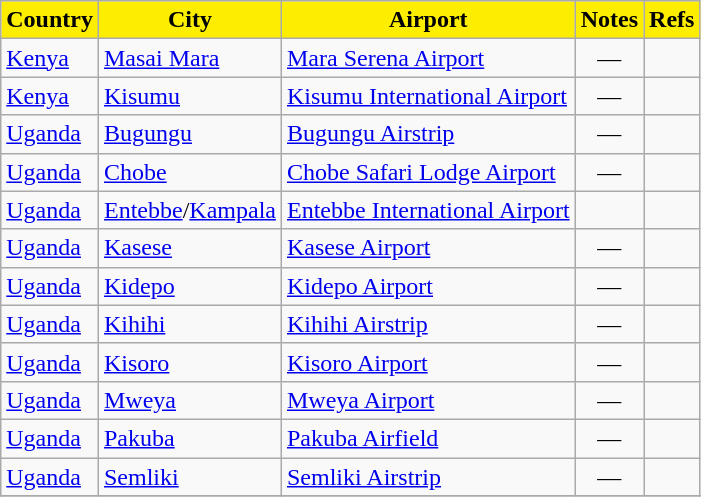<table class="wikitable sortable">
<tr>
<th style="background-color:#FDEE00;color:Black">Country</th>
<th style="background-color:#FDEE00;color:Black">City</th>
<th style="background-color:#FDEE00;color:Black">Airport</th>
<th style="background-color:#FDEE00;color:Black">Notes</th>
<th style="background-color:#FDEE00;color:Black" class="unsortable">Refs</th>
</tr>
<tr>
<td><a href='#'>Kenya</a></td>
<td><a href='#'>Masai Mara</a></td>
<td><a href='#'>Mara Serena Airport</a></td>
<td align=center>—</td>
<td align=center></td>
</tr>
<tr>
<td><a href='#'>Kenya</a></td>
<td><a href='#'>Kisumu</a></td>
<td><a href='#'>Kisumu International Airport</a></td>
<td align=center>—</td>
<td align=center></td>
</tr>
<tr>
<td><a href='#'>Uganda</a></td>
<td><a href='#'>Bugungu</a></td>
<td><a href='#'>Bugungu Airstrip</a></td>
<td align=center>—</td>
<td align=center></td>
</tr>
<tr>
<td><a href='#'>Uganda</a></td>
<td><a href='#'>Chobe</a></td>
<td><a href='#'>Chobe Safari Lodge Airport</a></td>
<td align=center>—</td>
<td align=center></td>
</tr>
<tr>
<td><a href='#'>Uganda</a></td>
<td><a href='#'>Entebbe</a>/<a href='#'>Kampala</a></td>
<td><a href='#'>Entebbe International Airport</a></td>
<td></td>
<td align=center></td>
</tr>
<tr>
<td><a href='#'>Uganda</a></td>
<td><a href='#'>Kasese</a></td>
<td><a href='#'>Kasese Airport</a></td>
<td align=center>—</td>
<td align=center></td>
</tr>
<tr>
<td><a href='#'>Uganda</a></td>
<td><a href='#'>Kidepo</a></td>
<td><a href='#'>Kidepo  Airport</a></td>
<td align=center>—</td>
<td align=center></td>
</tr>
<tr>
<td><a href='#'>Uganda</a></td>
<td><a href='#'>Kihihi</a></td>
<td><a href='#'>Kihihi Airstrip</a></td>
<td align=center>—</td>
<td align=center></td>
</tr>
<tr>
<td><a href='#'>Uganda</a></td>
<td><a href='#'>Kisoro</a></td>
<td><a href='#'>Kisoro Airport</a></td>
<td align=center>—</td>
<td align=center></td>
</tr>
<tr>
<td><a href='#'>Uganda</a></td>
<td><a href='#'>Mweya</a></td>
<td><a href='#'>Mweya Airport</a></td>
<td align=center>—</td>
<td align=center></td>
</tr>
<tr>
<td><a href='#'>Uganda</a></td>
<td><a href='#'>Pakuba</a></td>
<td><a href='#'>Pakuba Airfield</a></td>
<td align=center>—</td>
<td align=center></td>
</tr>
<tr>
<td><a href='#'>Uganda</a></td>
<td><a href='#'>Semliki</a></td>
<td><a href='#'>Semliki Airstrip</a></td>
<td align=center>—</td>
<td align=center></td>
</tr>
<tr>
</tr>
</table>
